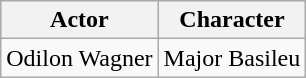<table class="wikitable sortable">
<tr style="background:#ccc;">
<th>Actor</th>
<th>Character</th>
</tr>
<tr>
<td>Odilon Wagner</td>
<td>Major Basileu</td>
</tr>
</table>
